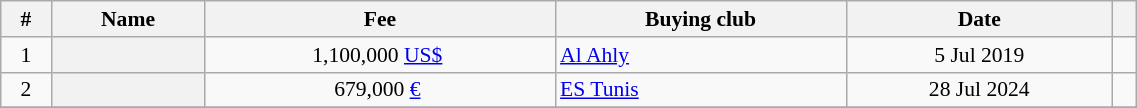<table class="wikitable sortable" style="width:60%; text-align:center; font-size:90%; text-align:centre;">
<tr>
<th scope="col">#</th>
<th scope="col">Name</th>
<th scope="col">Fee</th>
<th scope="col">Buying club</th>
<th scope="col">Date</th>
<th scope="col" class="unsortable"></th>
</tr>
<tr>
<td align="center">1</td>
<th style="text-align:left"> </th>
<td>1,100,000 <a href='#'>US$</a> </td>
<td style="text-align:left"> <a href='#'>Al Ahly</a></td>
<td>5 Jul 2019</td>
<td style="text-align:center;"></td>
</tr>
<tr>
<td align="center">2</td>
<th style="text-align:left"> </th>
<td>679,000 <a href='#'>€</a> </td>
<td style="text-align:left"> <a href='#'>ES Tunis</a></td>
<td>28 Jul 2024</td>
<td style="text-align:center;"></td>
</tr>
<tr>
</tr>
</table>
